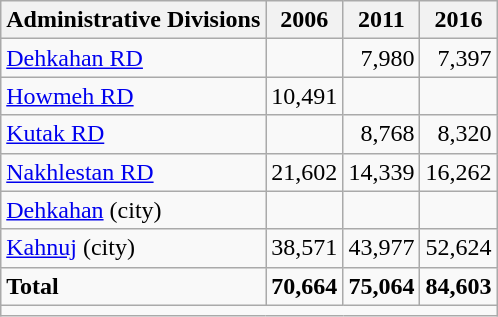<table class="wikitable">
<tr>
<th>Administrative Divisions</th>
<th>2006</th>
<th>2011</th>
<th>2016</th>
</tr>
<tr>
<td><a href='#'>Dehkahan RD</a></td>
<td style="text-align: right;"></td>
<td style="text-align: right;">7,980</td>
<td style="text-align: right;">7,397</td>
</tr>
<tr>
<td><a href='#'>Howmeh RD</a></td>
<td style="text-align: right;">10,491</td>
<td style="text-align: right;"></td>
<td style="text-align: right;"></td>
</tr>
<tr>
<td><a href='#'>Kutak RD</a></td>
<td style="text-align: right;"></td>
<td style="text-align: right;">8,768</td>
<td style="text-align: right;">8,320</td>
</tr>
<tr>
<td><a href='#'>Nakhlestan RD</a></td>
<td style="text-align: right;">21,602</td>
<td style="text-align: right;">14,339</td>
<td style="text-align: right;">16,262</td>
</tr>
<tr>
<td><a href='#'>Dehkahan</a> (city)</td>
<td style="text-align: right;"></td>
<td style="text-align: right;"></td>
<td style="text-align: right;"></td>
</tr>
<tr>
<td><a href='#'>Kahnuj</a> (city)</td>
<td style="text-align: right;">38,571</td>
<td style="text-align: right;">43,977</td>
<td style="text-align: right;">52,624</td>
</tr>
<tr>
<td><strong>Total</strong></td>
<td style="text-align: right;"><strong>70,664</strong></td>
<td style="text-align: right;"><strong>75,064</strong></td>
<td style="text-align: right;"><strong>84,603</strong></td>
</tr>
<tr>
<td colspan=4></td>
</tr>
</table>
